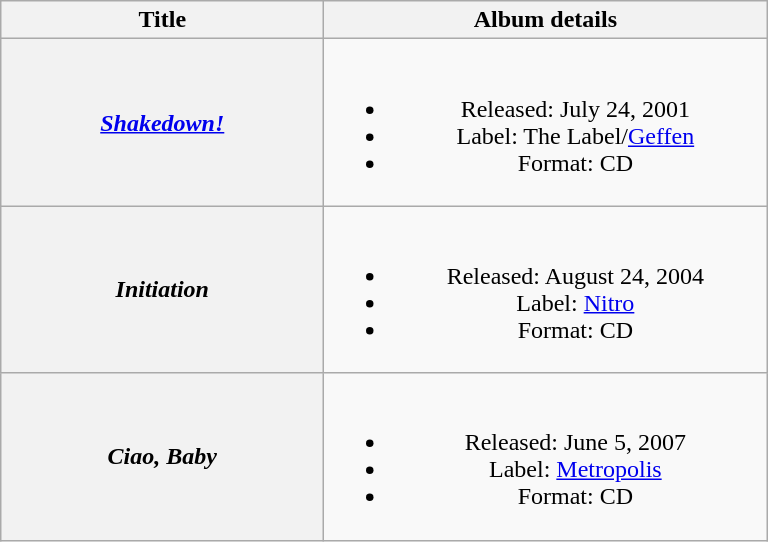<table class="wikitable plainrowheaders" style="text-align:center;" border="1">
<tr>
<th scope="col" style="width:13em;">Title</th>
<th scope="col" style="width:18em;">Album details</th>
</tr>
<tr>
<th scope="row"><em><a href='#'>Shakedown!</a></em></th>
<td><br><ul><li>Released: July 24, 2001</li><li>Label: The Label/<a href='#'>Geffen</a></li><li>Format: CD</li></ul></td>
</tr>
<tr>
<th scope="row"><em>Initiation</em></th>
<td><br><ul><li>Released: August 24, 2004</li><li>Label: <a href='#'>Nitro</a></li><li>Format: CD</li></ul></td>
</tr>
<tr>
<th scope="row"><em>Ciao, Baby</em></th>
<td><br><ul><li>Released: June 5, 2007</li><li>Label: <a href='#'>Metropolis</a></li><li>Format: CD</li></ul></td>
</tr>
</table>
